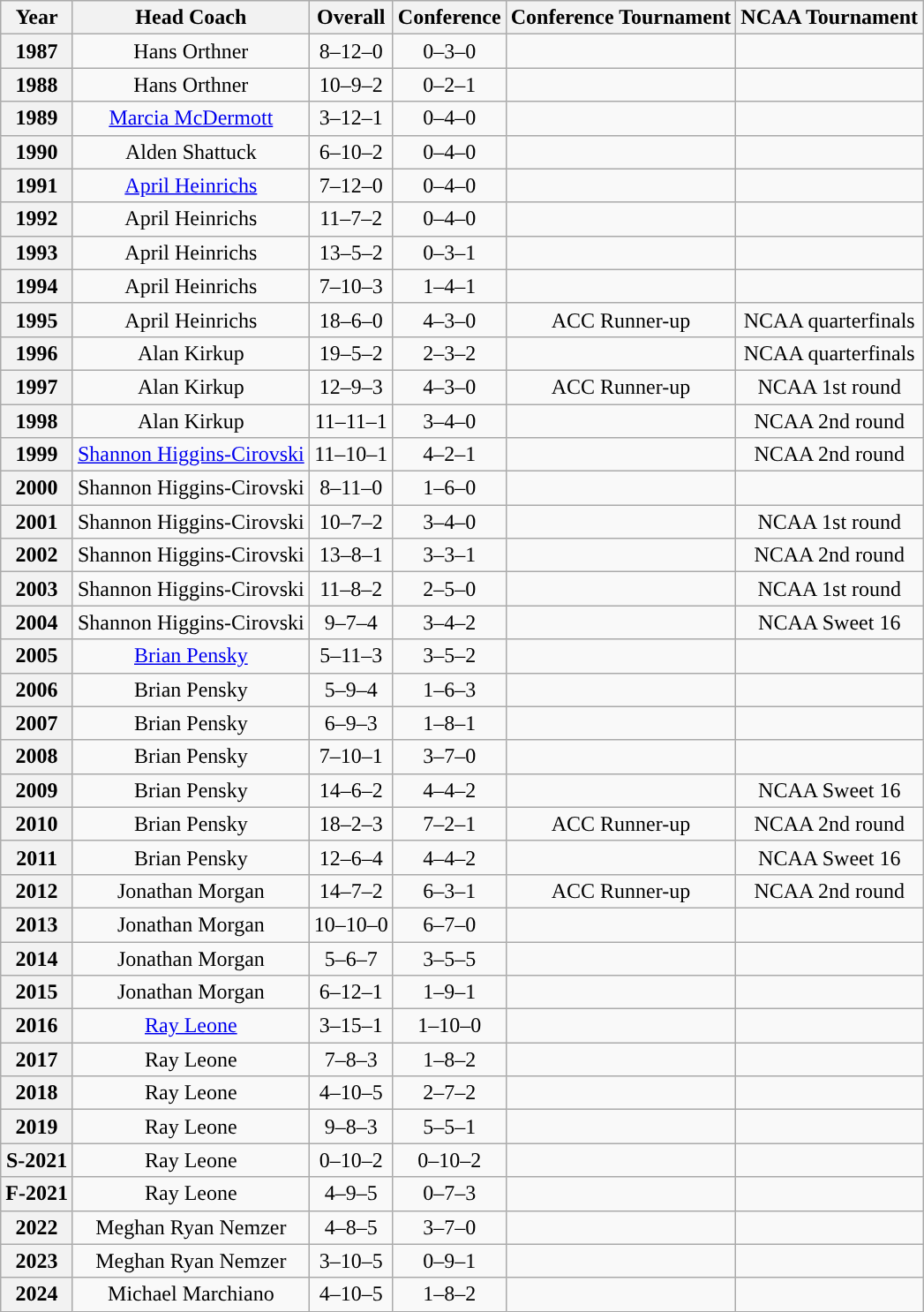<table class="wikitable" style="text-align: center;">
<tr>
<th width=px>Year</th>
<th width=px>Head Coach</th>
<th width=px>Overall</th>
<th width=px>Conference</th>
<th width=px>Conference Tournament</th>
<th width=px>NCAA Tournament</th>
</tr>
<tr>
<th>1987</th>
<td>Hans Orthner</td>
<td>8–12–0</td>
<td>0–3–0</td>
<td></td>
<td></td>
</tr>
<tr>
<th>1988</th>
<td>Hans Orthner</td>
<td>10–9–2</td>
<td>0–2–1</td>
<td></td>
<td></td>
</tr>
<tr>
<th>1989</th>
<td><a href='#'>Marcia McDermott</a></td>
<td>3–12–1</td>
<td>0–4–0</td>
<td></td>
<td></td>
</tr>
<tr>
<th>1990</th>
<td>Alden Shattuck</td>
<td>6–10–2</td>
<td>0–4–0</td>
<td></td>
<td></td>
</tr>
<tr>
<th>1991</th>
<td><a href='#'>April Heinrichs</a></td>
<td>7–12–0</td>
<td>0–4–0</td>
<td></td>
<td></td>
</tr>
<tr>
<th>1992</th>
<td>April Heinrichs</td>
<td>11–7–2</td>
<td>0–4–0</td>
<td></td>
<td></td>
</tr>
<tr>
<th>1993</th>
<td>April Heinrichs</td>
<td>13–5–2</td>
<td>0–3–1</td>
<td></td>
<td></td>
</tr>
<tr>
<th>1994</th>
<td>April Heinrichs</td>
<td>7–10–3</td>
<td>1–4–1</td>
<td></td>
<td></td>
</tr>
<tr>
<th>1995</th>
<td>April Heinrichs</td>
<td>18–6–0</td>
<td>4–3–0</td>
<td>ACC Runner-up</td>
<td>NCAA quarterfinals</td>
</tr>
<tr>
<th>1996</th>
<td>Alan Kirkup</td>
<td>19–5–2</td>
<td>2–3–2</td>
<td></td>
<td>NCAA quarterfinals</td>
</tr>
<tr>
<th>1997</th>
<td>Alan Kirkup</td>
<td>12–9–3</td>
<td>4–3–0</td>
<td>ACC Runner-up</td>
<td>NCAA 1st round</td>
</tr>
<tr>
<th>1998</th>
<td>Alan Kirkup</td>
<td>11–11–1</td>
<td>3–4–0</td>
<td></td>
<td>NCAA 2nd round</td>
</tr>
<tr>
<th>1999</th>
<td><a href='#'>Shannon Higgins-Cirovski</a></td>
<td>11–10–1</td>
<td>4–2–1</td>
<td></td>
<td>NCAA 2nd round</td>
</tr>
<tr>
<th>2000</th>
<td>Shannon Higgins-Cirovski</td>
<td>8–11–0</td>
<td>1–6–0</td>
<td></td>
<td></td>
</tr>
<tr>
<th>2001</th>
<td>Shannon Higgins-Cirovski</td>
<td>10–7–2</td>
<td>3–4–0</td>
<td></td>
<td>NCAA 1st round</td>
</tr>
<tr>
<th>2002</th>
<td>Shannon Higgins-Cirovski</td>
<td>13–8–1</td>
<td>3–3–1</td>
<td></td>
<td>NCAA 2nd round</td>
</tr>
<tr>
<th>2003</th>
<td>Shannon Higgins-Cirovski</td>
<td>11–8–2</td>
<td>2–5–0</td>
<td></td>
<td>NCAA 1st round</td>
</tr>
<tr>
<th>2004</th>
<td>Shannon Higgins-Cirovski</td>
<td>9–7–4</td>
<td>3–4–2</td>
<td></td>
<td>NCAA Sweet 16</td>
</tr>
<tr>
<th>2005</th>
<td><a href='#'>Brian Pensky</a></td>
<td>5–11–3</td>
<td>3–5–2</td>
<td></td>
<td></td>
</tr>
<tr>
<th>2006</th>
<td>Brian Pensky</td>
<td>5–9–4</td>
<td>1–6–3</td>
<td></td>
<td></td>
</tr>
<tr>
<th>2007</th>
<td>Brian Pensky</td>
<td>6–9–3</td>
<td>1–8–1</td>
<td></td>
<td></td>
</tr>
<tr>
<th>2008</th>
<td>Brian Pensky</td>
<td>7–10–1</td>
<td>3–7–0</td>
<td></td>
<td></td>
</tr>
<tr>
<th>2009</th>
<td>Brian Pensky</td>
<td>14–6–2</td>
<td>4–4–2</td>
<td></td>
<td>NCAA Sweet 16</td>
</tr>
<tr>
<th>2010</th>
<td>Brian Pensky</td>
<td>18–2–3</td>
<td>7–2–1</td>
<td>ACC Runner-up</td>
<td>NCAA 2nd round</td>
</tr>
<tr>
<th>2011</th>
<td>Brian Pensky</td>
<td>12–6–4</td>
<td>4–4–2</td>
<td></td>
<td>NCAA Sweet 16</td>
</tr>
<tr>
<th>2012</th>
<td>Jonathan Morgan</td>
<td>14–7–2</td>
<td>6–3–1</td>
<td>ACC Runner-up</td>
<td>NCAA 2nd round</td>
</tr>
<tr>
<th>2013</th>
<td>Jonathan Morgan</td>
<td>10–10–0</td>
<td>6–7–0</td>
<td></td>
<td></td>
</tr>
<tr>
<th>2014</th>
<td>Jonathan Morgan</td>
<td>5–6–7</td>
<td>3–5–5</td>
<td></td>
<td></td>
</tr>
<tr>
<th>2015</th>
<td>Jonathan Morgan</td>
<td>6–12–1</td>
<td>1–9–1</td>
<td></td>
<td></td>
</tr>
<tr>
<th>2016</th>
<td><a href='#'>Ray Leone</a></td>
<td>3–15–1</td>
<td>1–10–0</td>
<td></td>
<td></td>
</tr>
<tr>
<th>2017</th>
<td>Ray Leone</td>
<td>7–8–3</td>
<td>1–8–2</td>
<td></td>
<td></td>
</tr>
<tr>
<th>2018</th>
<td>Ray Leone</td>
<td>4–10–5</td>
<td>2–7–2</td>
<td></td>
<td></td>
</tr>
<tr>
<th>2019</th>
<td>Ray Leone</td>
<td>9–8–3</td>
<td>5–5–1</td>
<td></td>
<td></td>
</tr>
<tr>
<th>S-2021</th>
<td>Ray Leone</td>
<td>0–10–2</td>
<td>0–10–2</td>
<td></td>
<td></td>
</tr>
<tr>
<th>F-2021</th>
<td>Ray Leone</td>
<td>4–9–5</td>
<td>0–7–3</td>
<td></td>
<td></td>
</tr>
<tr>
<th>2022</th>
<td>Meghan Ryan Nemzer</td>
<td>4–8–5</td>
<td>3–7–0</td>
<td></td>
<td></td>
</tr>
<tr>
<th>2023</th>
<td>Meghan Ryan Nemzer</td>
<td>3–10–5</td>
<td>0–9–1</td>
<td></td>
<td></td>
</tr>
<tr>
<th>2024</th>
<td>Michael Marchiano</td>
<td>4–10–5</td>
<td>1–8–2</td>
<td></td>
<td></td>
</tr>
</table>
